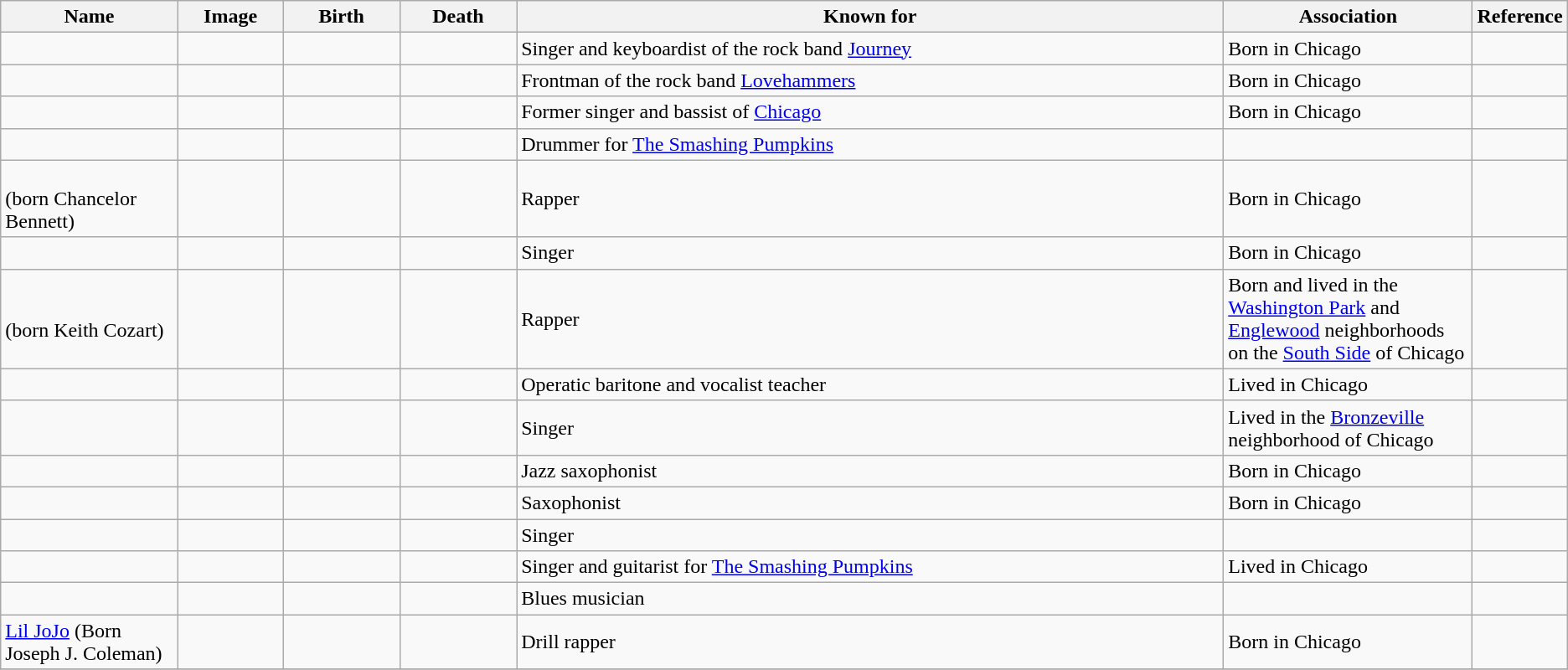<table class="wikitable sortable">
<tr>
<th scope="col" width="140">Name</th>
<th scope="col" width="80" class="unsortable">Image</th>
<th scope="col" width="90">Birth</th>
<th scope="col" width="90">Death</th>
<th scope="col" width="600" class="unsortable">Known for</th>
<th scope="col" width="200" class="unsortable">Association</th>
<th scope="col" width="30" class="unsortable">Reference</th>
</tr>
<tr>
<td></td>
<td></td>
<td align=right></td>
<td></td>
<td>Singer and keyboardist of the rock band <a href='#'>Journey</a></td>
<td>Born in Chicago</td>
<td align="center"></td>
</tr>
<tr>
<td></td>
<td></td>
<td align=right></td>
<td></td>
<td>Frontman of the rock band <a href='#'>Lovehammers</a></td>
<td>Born in Chicago</td>
<td align="center"></td>
</tr>
<tr>
<td></td>
<td></td>
<td align=right></td>
<td></td>
<td>Former singer and bassist of <a href='#'>Chicago</a></td>
<td>Born in Chicago</td>
<td align="center"></td>
</tr>
<tr>
<td></td>
<td></td>
<td align=right></td>
<td></td>
<td>Drummer for <a href='#'>The Smashing Pumpkins</a></td>
<td></td>
<td align="center"></td>
</tr>
<tr>
<td><br>(born Chancelor Bennett)</td>
<td></td>
<td align=right></td>
<td></td>
<td>Rapper</td>
<td>Born in Chicago</td>
<td align="center"></td>
</tr>
<tr>
<td></td>
<td></td>
<td align=right></td>
<td></td>
<td>Singer</td>
<td>Born in Chicago</td>
<td align="center"></td>
</tr>
<tr>
<td><br>(born Keith Cozart)</td>
<td></td>
<td align=right></td>
<td></td>
<td>Rapper</td>
<td>Born and lived in the <a href='#'>Washington Park</a> and <a href='#'>Englewood</a> neighborhoods on the <a href='#'>South Side</a> of Chicago</td>
<td align="center"></td>
</tr>
<tr>
<td></td>
<td></td>
<td align=right></td>
<td align=right></td>
<td>Operatic baritone and vocalist teacher</td>
<td>Lived in Chicago</td>
<td align="center"></td>
</tr>
<tr>
<td></td>
<td></td>
<td align=right></td>
<td align=right></td>
<td>Singer</td>
<td>Lived in the <a href='#'>Bronzeville</a> neighborhood of Chicago</td>
<td align="center"></td>
</tr>
<tr>
<td></td>
<td></td>
<td align=right></td>
<td></td>
<td>Jazz saxophonist</td>
<td>Born in Chicago</td>
<td align="center"></td>
</tr>
<tr>
<td></td>
<td></td>
<td align=right></td>
<td></td>
<td>Saxophonist</td>
<td>Born in Chicago</td>
<td align="center"></td>
</tr>
<tr>
<td></td>
<td></td>
<td align=right></td>
<td align=right></td>
<td>Singer</td>
<td></td>
<td align="center"></td>
</tr>
<tr>
<td></td>
<td></td>
<td align=right></td>
<td></td>
<td>Singer and guitarist for <a href='#'>The Smashing Pumpkins</a></td>
<td>Lived in Chicago</td>
<td align="center"></td>
</tr>
<tr>
<td></td>
<td></td>
<td align=right></td>
<td align=right></td>
<td>Blues musician</td>
<td></td>
<td align="center"></td>
</tr>
<tr>
<td><a href='#'>Lil JoJo</a> (Born Joseph J. Coleman)</td>
<td></td>
<td align=right></td>
<td align=right></td>
<td>Drill rapper</td>
<td>Born in Chicago</td>
<td align="center"></td>
</tr>
<tr>
</tr>
</table>
